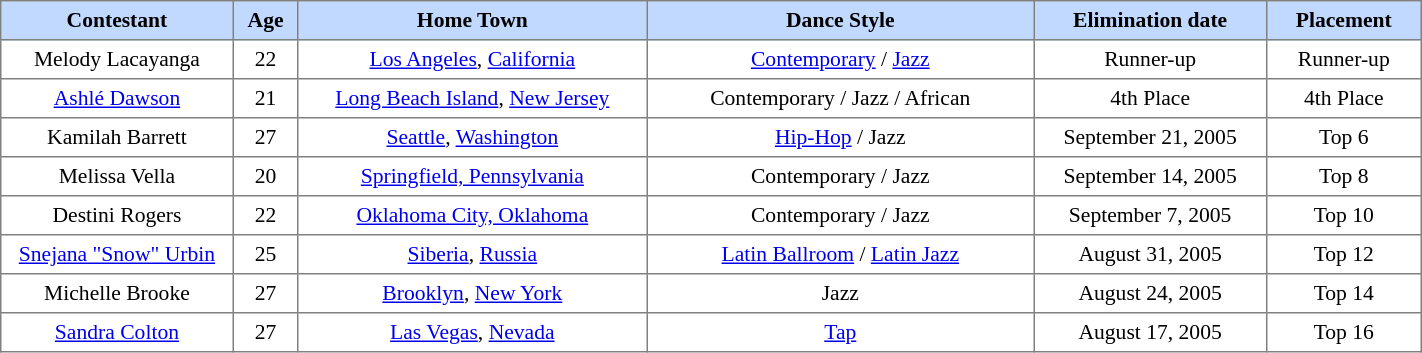<table border="1" cellpadding="4" cellspacing="0"  style="text-align:center; font-size:90%; border-collapse:collapse; width:75%;">
<tr style="background:#C1D8FF;">
<th width=12%>Contestant</th>
<th style="width:3%; text-align:center;">Age</th>
<th width=18%>Home Town</th>
<th width=20%>Dance Style</th>
<th width=12%>Elimination date</th>
<th width=8%>Placement</th>
</tr>
<tr>
<td>Melody Lacayanga</td>
<td>22</td>
<td><a href='#'>Los Angeles</a>, <a href='#'>California</a></td>
<td><a href='#'>Contemporary</a> / <a href='#'>Jazz</a></td>
<td>Runner-up</td>
<td>Runner-up</td>
</tr>
<tr>
<td><a href='#'>Ashlé Dawson</a></td>
<td>21</td>
<td><a href='#'>Long Beach Island</a>, <a href='#'>New Jersey</a></td>
<td>Contemporary / Jazz / African</td>
<td>4th Place</td>
<td>4th Place</td>
</tr>
<tr>
<td>Kamilah Barrett</td>
<td>27</td>
<td><a href='#'>Seattle</a>, <a href='#'>Washington</a></td>
<td><a href='#'>Hip-Hop</a> / Jazz</td>
<td>September 21, 2005</td>
<td>Top 6</td>
</tr>
<tr>
<td>Melissa Vella</td>
<td>20</td>
<td><a href='#'>Springfield, Pennsylvania</a></td>
<td>Contemporary / Jazz</td>
<td>September 14, 2005</td>
<td>Top 8</td>
</tr>
<tr>
<td>Destini Rogers</td>
<td>22</td>
<td><a href='#'>Oklahoma City, Oklahoma</a></td>
<td>Contemporary / Jazz</td>
<td>September 7, 2005</td>
<td>Top 10</td>
</tr>
<tr>
<td><a href='#'>Snejana "Snow" Urbin</a></td>
<td>25</td>
<td><a href='#'>Siberia</a>, <a href='#'>Russia</a></td>
<td><a href='#'>Latin Ballroom</a> / <a href='#'>Latin Jazz</a></td>
<td>August 31, 2005</td>
<td>Top 12</td>
</tr>
<tr>
<td>Michelle Brooke</td>
<td>27</td>
<td><a href='#'>Brooklyn</a>, <a href='#'>New York</a></td>
<td>Jazz</td>
<td>August 24, 2005</td>
<td>Top 14</td>
</tr>
<tr>
<td><a href='#'>Sandra Colton</a></td>
<td>27</td>
<td><a href='#'>Las Vegas</a>, <a href='#'>Nevada</a></td>
<td><a href='#'>Tap</a></td>
<td>August 17, 2005</td>
<td>Top 16</td>
</tr>
</table>
